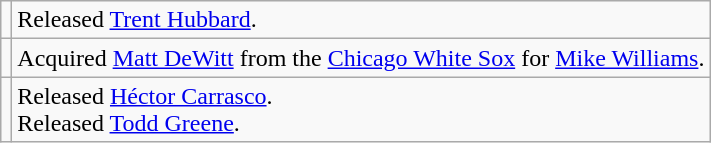<table class="wikitable">
<tr>
<td></td>
<td>Released <a href='#'>Trent Hubbard</a>.</td>
</tr>
<tr>
<td></td>
<td>Acquired <a href='#'>Matt DeWitt</a> from the <a href='#'>Chicago White Sox</a> for <a href='#'>Mike Williams</a>.</td>
</tr>
<tr>
<td></td>
<td>Released <a href='#'>Héctor Carrasco</a>. <br>Released <a href='#'>Todd Greene</a>.</td>
</tr>
</table>
